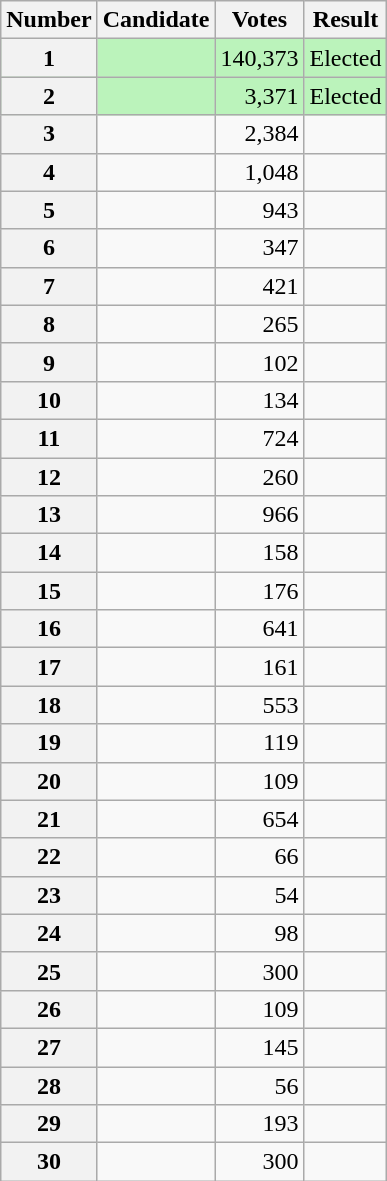<table class="wikitable sortable">
<tr>
<th scope="col">Number</th>
<th scope="col">Candidate</th>
<th scope="col">Votes</th>
<th scope="col">Result</th>
</tr>
<tr bgcolor=bbf3bb>
<th scope="row">1</th>
<td></td>
<td style="text-align:right">140,373</td>
<td>Elected</td>
</tr>
<tr bgcolor=bbf3bb>
<th scope="row">2</th>
<td></td>
<td style="text-align:right">3,371</td>
<td>Elected</td>
</tr>
<tr>
<th scope="row">3</th>
<td></td>
<td style="text-align:right">2,384</td>
<td></td>
</tr>
<tr>
<th scope="row">4</th>
<td></td>
<td style="text-align:right">1,048</td>
<td></td>
</tr>
<tr>
<th scope="row">5</th>
<td></td>
<td style="text-align:right">943</td>
<td></td>
</tr>
<tr>
<th scope="row">6</th>
<td></td>
<td style="text-align:right">347</td>
<td></td>
</tr>
<tr>
<th scope="row">7</th>
<td></td>
<td style="text-align:right">421</td>
<td></td>
</tr>
<tr>
<th scope="row">8</th>
<td></td>
<td style="text-align:right">265</td>
<td></td>
</tr>
<tr>
<th scope="row">9</th>
<td></td>
<td style="text-align:right">102</td>
<td></td>
</tr>
<tr>
<th scope="row">10</th>
<td></td>
<td style="text-align:right">134</td>
<td></td>
</tr>
<tr>
<th scope="row">11</th>
<td></td>
<td style="text-align:right">724</td>
<td></td>
</tr>
<tr>
<th scope="row">12</th>
<td></td>
<td style="text-align:right">260</td>
<td></td>
</tr>
<tr>
<th scope="row">13</th>
<td></td>
<td style="text-align:right">966</td>
<td></td>
</tr>
<tr>
<th scope="row">14</th>
<td></td>
<td style="text-align:right">158</td>
<td></td>
</tr>
<tr>
<th scope="row">15</th>
<td></td>
<td style="text-align:right">176</td>
<td></td>
</tr>
<tr>
<th scope="row">16</th>
<td></td>
<td style="text-align:right">641</td>
<td></td>
</tr>
<tr>
<th scope="row">17</th>
<td></td>
<td style="text-align:right">161</td>
<td></td>
</tr>
<tr>
<th scope="row">18</th>
<td></td>
<td style="text-align:right">553</td>
<td></td>
</tr>
<tr>
<th scope="row">19</th>
<td></td>
<td style="text-align:right">119</td>
<td></td>
</tr>
<tr>
<th scope="row">20</th>
<td></td>
<td style="text-align:right">109</td>
<td></td>
</tr>
<tr>
<th scope="row">21</th>
<td></td>
<td style="text-align:right">654</td>
<td></td>
</tr>
<tr>
<th scope="row">22</th>
<td></td>
<td style="text-align:right">66</td>
<td></td>
</tr>
<tr>
<th scope="row">23</th>
<td></td>
<td style="text-align:right">54</td>
<td></td>
</tr>
<tr>
<th scope="row">24</th>
<td></td>
<td style="text-align:right">98</td>
<td></td>
</tr>
<tr>
<th scope="row">25</th>
<td></td>
<td style="text-align:right">300</td>
<td></td>
</tr>
<tr>
<th scope="row">26</th>
<td></td>
<td style="text-align:right">109</td>
<td></td>
</tr>
<tr>
<th scope="row">27</th>
<td></td>
<td style="text-align:right">145</td>
<td></td>
</tr>
<tr>
<th scope="row">28</th>
<td></td>
<td style="text-align:right">56</td>
<td></td>
</tr>
<tr>
<th scope="row">29</th>
<td></td>
<td style="text-align:right">193</td>
<td></td>
</tr>
<tr>
<th scope="row">30</th>
<td></td>
<td style="text-align:right">300</td>
<td></td>
</tr>
</table>
